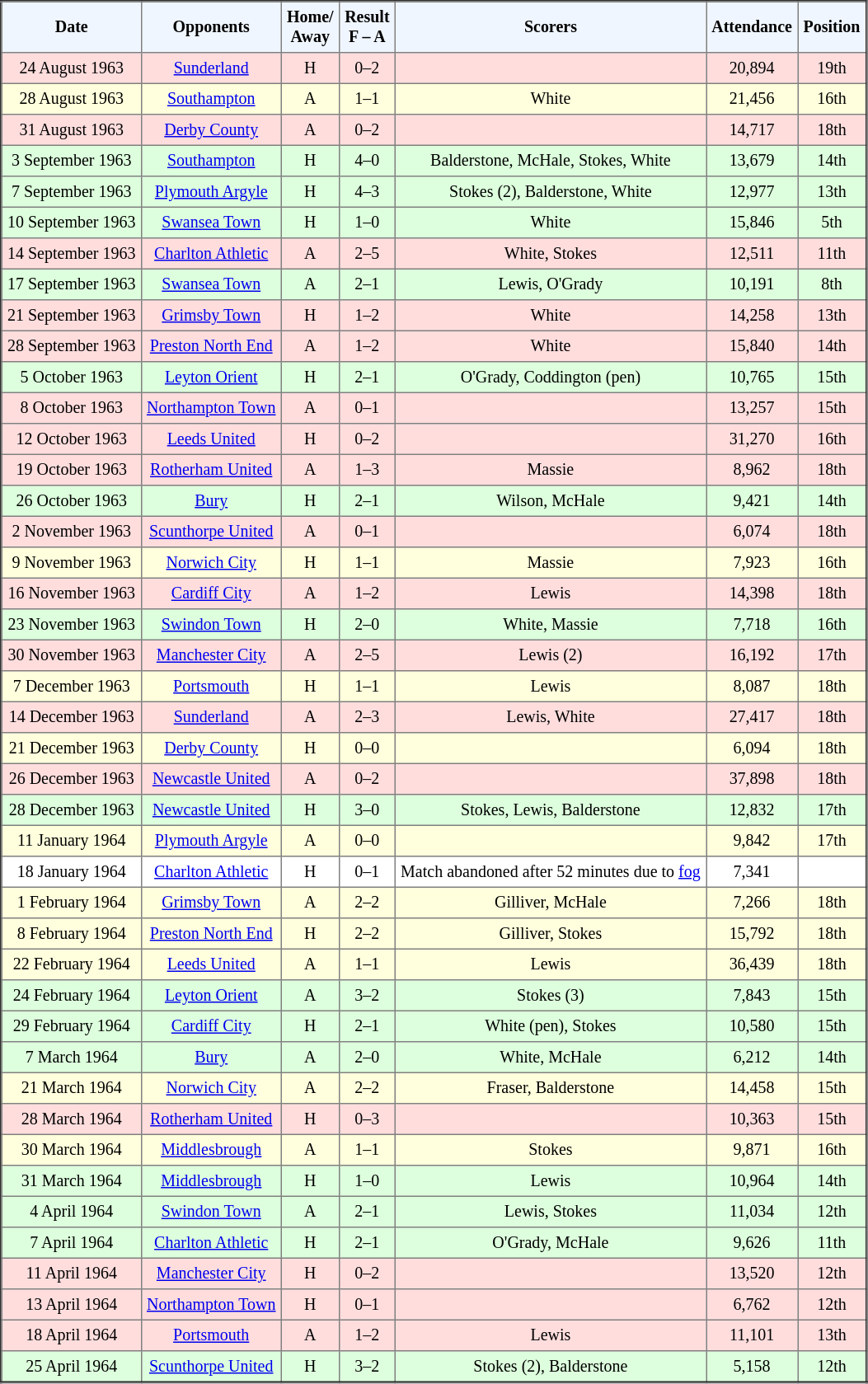<table border="2" cellpadding="4" style="border-collapse:collapse; text-align:center; font-size:smaller;">
<tr style="background:#f0f6ff;">
<th><strong>Date</strong></th>
<th><strong>Opponents</strong></th>
<th><strong>Home/<br>Away</strong></th>
<th><strong>Result<br>F – A</strong></th>
<th><strong>Scorers</strong></th>
<th><strong>Attendance</strong></th>
<th><strong>Position</strong></th>
</tr>
<tr style="background:#fdd;">
<td>24 August 1963</td>
<td><a href='#'>Sunderland</a></td>
<td>H</td>
<td>0–2</td>
<td></td>
<td>20,894</td>
<td>19th</td>
</tr>
<tr style="background:#ffd;">
<td>28 August 1963</td>
<td><a href='#'>Southampton</a></td>
<td>A</td>
<td>1–1</td>
<td>White</td>
<td>21,456</td>
<td>16th</td>
</tr>
<tr style="background:#fdd;">
<td>31 August 1963</td>
<td><a href='#'>Derby County</a></td>
<td>A</td>
<td>0–2</td>
<td></td>
<td>14,717</td>
<td>18th</td>
</tr>
<tr style="background:#dfd;">
<td>3 September 1963</td>
<td><a href='#'>Southampton</a></td>
<td>H</td>
<td>4–0</td>
<td>Balderstone, McHale, Stokes, White</td>
<td>13,679</td>
<td>14th</td>
</tr>
<tr style="background:#dfd;">
<td>7 September 1963</td>
<td><a href='#'>Plymouth Argyle</a></td>
<td>H</td>
<td>4–3</td>
<td>Stokes (2), Balderstone, White</td>
<td>12,977</td>
<td>13th</td>
</tr>
<tr style="background:#dfd;">
<td>10 September 1963</td>
<td><a href='#'>Swansea Town</a></td>
<td>H</td>
<td>1–0</td>
<td>White</td>
<td>15,846</td>
<td>5th</td>
</tr>
<tr style="background:#fdd;">
<td>14 September 1963</td>
<td><a href='#'>Charlton Athletic</a></td>
<td>A</td>
<td>2–5</td>
<td>White, Stokes</td>
<td>12,511</td>
<td>11th</td>
</tr>
<tr style="background:#dfd;">
<td>17 September 1963</td>
<td><a href='#'>Swansea Town</a></td>
<td>A</td>
<td>2–1</td>
<td>Lewis, O'Grady</td>
<td>10,191</td>
<td>8th</td>
</tr>
<tr style="background:#fdd;">
<td>21 September 1963</td>
<td><a href='#'>Grimsby Town</a></td>
<td>H</td>
<td>1–2</td>
<td>White</td>
<td>14,258</td>
<td>13th</td>
</tr>
<tr style="background:#fdd;">
<td>28 September 1963</td>
<td><a href='#'>Preston North End</a></td>
<td>A</td>
<td>1–2</td>
<td>White</td>
<td>15,840</td>
<td>14th</td>
</tr>
<tr style="background:#dfd;">
<td>5 October 1963</td>
<td><a href='#'>Leyton Orient</a></td>
<td>H</td>
<td>2–1</td>
<td>O'Grady, Coddington (pen)</td>
<td>10,765</td>
<td>15th</td>
</tr>
<tr style="background:#fdd;">
<td>8 October 1963</td>
<td><a href='#'>Northampton Town</a></td>
<td>A</td>
<td>0–1</td>
<td></td>
<td>13,257</td>
<td>15th</td>
</tr>
<tr style="background:#fdd;">
<td>12 October 1963</td>
<td><a href='#'>Leeds United</a></td>
<td>H</td>
<td>0–2</td>
<td></td>
<td>31,270</td>
<td>16th</td>
</tr>
<tr style="background:#fdd;">
<td>19 October 1963</td>
<td><a href='#'>Rotherham United</a></td>
<td>A</td>
<td>1–3</td>
<td>Massie</td>
<td>8,962</td>
<td>18th</td>
</tr>
<tr style="background:#dfd;">
<td>26 October 1963</td>
<td><a href='#'>Bury</a></td>
<td>H</td>
<td>2–1</td>
<td>Wilson, McHale</td>
<td>9,421</td>
<td>14th</td>
</tr>
<tr style="background:#fdd;">
<td>2 November 1963</td>
<td><a href='#'>Scunthorpe United</a></td>
<td>A</td>
<td>0–1</td>
<td></td>
<td>6,074</td>
<td>18th</td>
</tr>
<tr style="background:#ffd;">
<td>9 November 1963</td>
<td><a href='#'>Norwich City</a></td>
<td>H</td>
<td>1–1</td>
<td>Massie</td>
<td>7,923</td>
<td>16th</td>
</tr>
<tr style="background:#fdd;">
<td>16 November 1963</td>
<td><a href='#'>Cardiff City</a></td>
<td>A</td>
<td>1–2</td>
<td>Lewis</td>
<td>14,398</td>
<td>18th</td>
</tr>
<tr style="background:#dfd;">
<td>23 November 1963</td>
<td><a href='#'>Swindon Town</a></td>
<td>H</td>
<td>2–0</td>
<td>White, Massie</td>
<td>7,718</td>
<td>16th</td>
</tr>
<tr style="background:#fdd;">
<td>30 November 1963</td>
<td><a href='#'>Manchester City</a></td>
<td>A</td>
<td>2–5</td>
<td>Lewis (2)</td>
<td>16,192</td>
<td>17th</td>
</tr>
<tr style="background:#ffd;">
<td>7 December 1963</td>
<td><a href='#'>Portsmouth</a></td>
<td>H</td>
<td>1–1</td>
<td>Lewis</td>
<td>8,087</td>
<td>18th</td>
</tr>
<tr style="background:#fdd;">
<td>14 December 1963</td>
<td><a href='#'>Sunderland</a></td>
<td>A</td>
<td>2–3</td>
<td>Lewis, White</td>
<td>27,417</td>
<td>18th</td>
</tr>
<tr style="background:#ffd;">
<td>21 December 1963</td>
<td><a href='#'>Derby County</a></td>
<td>H</td>
<td>0–0</td>
<td></td>
<td>6,094</td>
<td>18th</td>
</tr>
<tr style="background:#fdd;">
<td>26 December 1963</td>
<td><a href='#'>Newcastle United</a></td>
<td>A</td>
<td>0–2</td>
<td></td>
<td>37,898</td>
<td>18th</td>
</tr>
<tr style="background:#dfd;">
<td>28 December 1963</td>
<td><a href='#'>Newcastle United</a></td>
<td>H</td>
<td>3–0</td>
<td>Stokes, Lewis, Balderstone</td>
<td>12,832</td>
<td>17th</td>
</tr>
<tr style="background:#ffd;">
<td>11 January 1964</td>
<td><a href='#'>Plymouth Argyle</a></td>
<td>A</td>
<td>0–0</td>
<td></td>
<td>9,842</td>
<td>17th</td>
</tr>
<tr style="background:#fff;">
<td>18 January 1964</td>
<td><a href='#'>Charlton Athletic</a></td>
<td>H</td>
<td>0–1</td>
<td>Match abandoned after 52 minutes due to <a href='#'>fog</a></td>
<td>7,341</td>
<td></td>
</tr>
<tr style="background:#ffd;">
<td>1 February 1964</td>
<td><a href='#'>Grimsby Town</a></td>
<td>A</td>
<td>2–2</td>
<td>Gilliver, McHale</td>
<td>7,266</td>
<td>18th</td>
</tr>
<tr style="background:#ffd;">
<td>8 February 1964</td>
<td><a href='#'>Preston North End</a></td>
<td>H</td>
<td>2–2</td>
<td>Gilliver, Stokes</td>
<td>15,792</td>
<td>18th</td>
</tr>
<tr style="background:#ffd;">
<td>22 February 1964</td>
<td><a href='#'>Leeds United</a></td>
<td>A</td>
<td>1–1</td>
<td>Lewis</td>
<td>36,439</td>
<td>18th</td>
</tr>
<tr style="background:#dfd;">
<td>24 February 1964</td>
<td><a href='#'>Leyton Orient</a></td>
<td>A</td>
<td>3–2</td>
<td>Stokes (3)</td>
<td>7,843</td>
<td>15th</td>
</tr>
<tr style="background:#dfd;">
<td>29 February 1964</td>
<td><a href='#'>Cardiff City</a></td>
<td>H</td>
<td>2–1</td>
<td>White (pen), Stokes</td>
<td>10,580</td>
<td>15th</td>
</tr>
<tr style="background:#dfd;">
<td>7 March 1964</td>
<td><a href='#'>Bury</a></td>
<td>A</td>
<td>2–0</td>
<td>White, McHale</td>
<td>6,212</td>
<td>14th</td>
</tr>
<tr style="background:#ffd;">
<td>21 March 1964</td>
<td><a href='#'>Norwich City</a></td>
<td>A</td>
<td>2–2</td>
<td>Fraser, Balderstone</td>
<td>14,458</td>
<td>15th</td>
</tr>
<tr style="background:#fdd;">
<td>28 March 1964</td>
<td><a href='#'>Rotherham United</a></td>
<td>H</td>
<td>0–3</td>
<td></td>
<td>10,363</td>
<td>15th</td>
</tr>
<tr style="background:#ffd;">
<td>30 March 1964</td>
<td><a href='#'>Middlesbrough</a></td>
<td>A</td>
<td>1–1</td>
<td>Stokes</td>
<td>9,871</td>
<td>16th</td>
</tr>
<tr style="background:#dfd;">
<td>31 March 1964</td>
<td><a href='#'>Middlesbrough</a></td>
<td>H</td>
<td>1–0</td>
<td>Lewis</td>
<td>10,964</td>
<td>14th</td>
</tr>
<tr style="background:#dfd;">
<td>4 April 1964</td>
<td><a href='#'>Swindon Town</a></td>
<td>A</td>
<td>2–1</td>
<td>Lewis, Stokes</td>
<td>11,034</td>
<td>12th</td>
</tr>
<tr style="background:#dfd;">
<td>7 April 1964</td>
<td><a href='#'>Charlton Athletic</a></td>
<td>H</td>
<td>2–1</td>
<td>O'Grady, McHale</td>
<td>9,626</td>
<td>11th</td>
</tr>
<tr style="background:#fdd;">
<td>11 April 1964</td>
<td><a href='#'>Manchester City</a></td>
<td>H</td>
<td>0–2</td>
<td></td>
<td>13,520</td>
<td>12th</td>
</tr>
<tr style="background:#fdd;">
<td>13 April 1964</td>
<td><a href='#'>Northampton Town</a></td>
<td>H</td>
<td>0–1</td>
<td></td>
<td>6,762</td>
<td>12th</td>
</tr>
<tr style="background:#fdd;">
<td>18 April 1964</td>
<td><a href='#'>Portsmouth</a></td>
<td>A</td>
<td>1–2</td>
<td>Lewis</td>
<td>11,101</td>
<td>13th</td>
</tr>
<tr style="background:#dfd;">
<td>25 April 1964</td>
<td><a href='#'>Scunthorpe United</a></td>
<td>H</td>
<td>3–2</td>
<td>Stokes (2), Balderstone</td>
<td>5,158</td>
<td>12th</td>
</tr>
</table>
